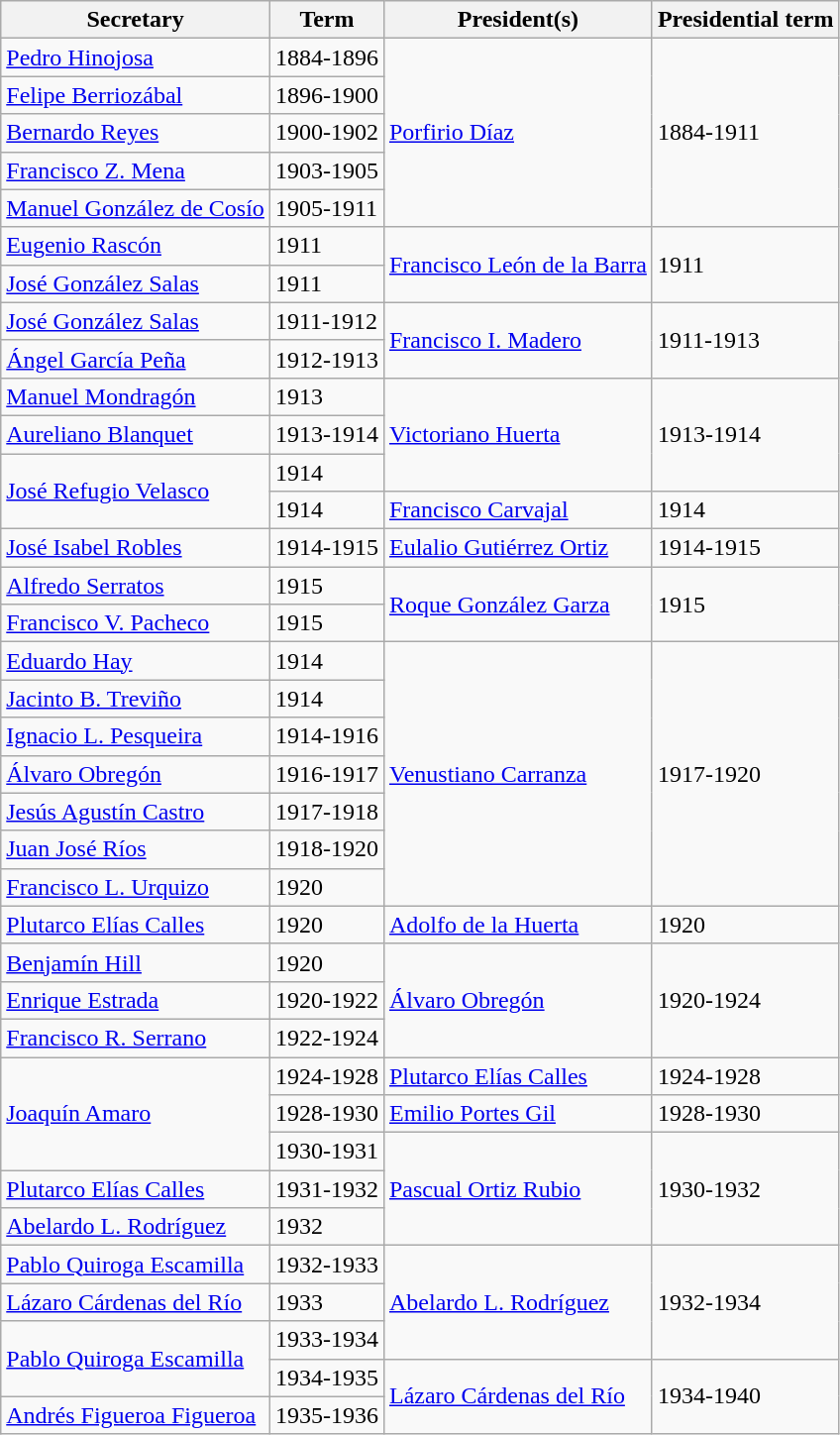<table class="wikitable" float-left" style="margin-top: 0;">
<tr>
<th bgcolor = "#FFDEAD">Secretary</th>
<th bgcolor = "#FFDEAD">Term</th>
<th bgcolor = "#FFDEAD">President(s)</th>
<th bgcolor = "#FFDEAD">Presidential term</th>
</tr>
<tr>
<td><a href='#'>Pedro Hinojosa</a></td>
<td>1884-1896</td>
<td rowspan="5"><a href='#'>Porfirio Díaz</a></td>
<td rowspan="5">1884-1911</td>
</tr>
<tr>
<td><a href='#'>Felipe Berriozábal</a></td>
<td>1896-1900</td>
</tr>
<tr>
<td><a href='#'>Bernardo Reyes</a></td>
<td>1900-1902</td>
</tr>
<tr>
<td><a href='#'>Francisco Z. Mena</a></td>
<td>1903-1905</td>
</tr>
<tr>
<td><a href='#'>Manuel González de Cosío</a></td>
<td>1905-1911</td>
</tr>
<tr>
<td><a href='#'>Eugenio Rascón</a></td>
<td>1911</td>
<td rowspan="2"><a href='#'>Francisco León de la Barra</a></td>
<td rowspan="2">1911</td>
</tr>
<tr>
<td><a href='#'>José González Salas</a></td>
<td>1911</td>
</tr>
<tr>
<td><a href='#'>José González Salas</a></td>
<td>1911-1912</td>
<td rowspan="2"><a href='#'>Francisco I. Madero</a></td>
<td rowspan="2">1911-1913</td>
</tr>
<tr>
<td><a href='#'>Ángel García Peña</a></td>
<td>1912-1913</td>
</tr>
<tr>
<td><a href='#'>Manuel Mondragón</a></td>
<td>1913</td>
<td rowspan="3"><a href='#'>Victoriano Huerta</a></td>
<td rowspan="3">1913-1914</td>
</tr>
<tr>
<td><a href='#'>Aureliano Blanquet</a></td>
<td>1913-1914</td>
</tr>
<tr>
<td rowspan="2"><a href='#'>José Refugio Velasco</a></td>
<td>1914</td>
</tr>
<tr>
<td>1914</td>
<td><a href='#'>Francisco Carvajal</a></td>
<td>1914</td>
</tr>
<tr>
<td><a href='#'>José Isabel Robles</a></td>
<td>1914-1915</td>
<td><a href='#'>Eulalio Gutiérrez Ortiz</a></td>
<td>1914-1915</td>
</tr>
<tr>
<td><a href='#'>Alfredo Serratos</a></td>
<td>1915</td>
<td rowspan="2"><a href='#'>Roque González Garza</a></td>
<td rowspan="2">1915</td>
</tr>
<tr>
<td><a href='#'>Francisco V. Pacheco</a></td>
<td>1915</td>
</tr>
<tr>
<td><a href='#'>Eduardo Hay</a></td>
<td>1914</td>
<td rowspan="7"><a href='#'>Venustiano Carranza</a></td>
<td rowspan="7">1917-1920</td>
</tr>
<tr>
<td><a href='#'>Jacinto B. Treviño</a></td>
<td>1914</td>
</tr>
<tr>
<td><a href='#'>Ignacio L. Pesqueira</a></td>
<td>1914-1916</td>
</tr>
<tr>
<td><a href='#'>Álvaro Obregón</a></td>
<td>1916-1917</td>
</tr>
<tr>
<td><a href='#'>Jesús Agustín Castro</a></td>
<td>1917-1918</td>
</tr>
<tr>
<td><a href='#'>Juan José Ríos</a></td>
<td>1918-1920</td>
</tr>
<tr>
<td><a href='#'>Francisco L. Urquizo</a></td>
<td>1920</td>
</tr>
<tr>
<td><a href='#'>Plutarco Elías Calles</a></td>
<td>1920</td>
<td><a href='#'>Adolfo de la Huerta</a></td>
<td>1920</td>
</tr>
<tr>
<td><a href='#'>Benjamín Hill</a></td>
<td>1920</td>
<td rowspan="3"><a href='#'>Álvaro Obregón</a></td>
<td rowspan="3">1920-1924</td>
</tr>
<tr>
<td><a href='#'>Enrique Estrada</a></td>
<td>1920-1922</td>
</tr>
<tr>
<td><a href='#'>Francisco R. Serrano</a></td>
<td>1922-1924</td>
</tr>
<tr>
<td rowspan="3"><a href='#'>Joaquín Amaro</a></td>
<td>1924-1928</td>
<td><a href='#'>Plutarco Elías Calles</a></td>
<td>1924-1928</td>
</tr>
<tr>
<td>1928-1930</td>
<td><a href='#'>Emilio Portes Gil</a></td>
<td>1928-1930</td>
</tr>
<tr>
<td>1930-1931</td>
<td rowspan="3"><a href='#'>Pascual Ortiz Rubio</a></td>
<td rowspan="3">1930-1932</td>
</tr>
<tr>
<td><a href='#'>Plutarco Elías Calles</a></td>
<td>1931-1932</td>
</tr>
<tr>
<td><a href='#'>Abelardo L. Rodríguez</a></td>
<td>1932</td>
</tr>
<tr>
<td><a href='#'>Pablo Quiroga Escamilla</a></td>
<td>1932-1933</td>
<td rowspan="3"><a href='#'>Abelardo L. Rodríguez</a></td>
<td rowspan="3">1932-1934</td>
</tr>
<tr>
<td><a href='#'>Lázaro Cárdenas del Río</a></td>
<td>1933</td>
</tr>
<tr>
<td rowspan="2"><a href='#'>Pablo Quiroga Escamilla</a></td>
<td>1933-1934</td>
</tr>
<tr>
<td>1934-1935</td>
<td rowspan="5"><a href='#'>Lázaro Cárdenas del Río</a></td>
<td rowspan="5">1934-1940</td>
</tr>
<tr>
<td><a href='#'>Andrés Figueroa Figueroa</a></td>
<td>1935-1936</td>
</tr>
</table>
